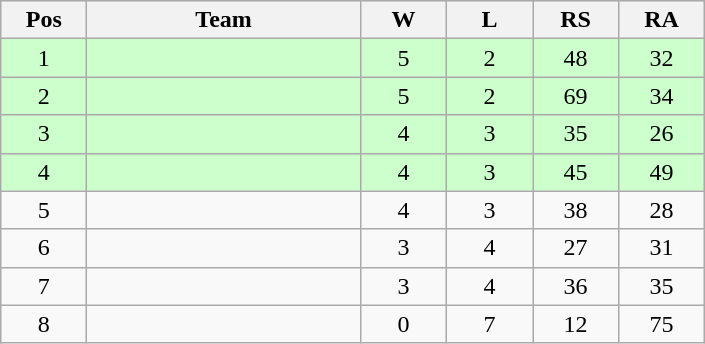<table class="wikitable gauche" style="text-align:center">
<tr bgcolor="e5e5e5">
<th width="50">Pos</th>
<th width="175">Team</th>
<th width="50">W</th>
<th width="50">L</th>
<th width="50">RS</th>
<th width="50">RA</th>
</tr>
<tr bgcolor=ccffcc>
<td>1</td>
<td align=left></td>
<td>5</td>
<td>2</td>
<td>48</td>
<td>32</td>
</tr>
<tr bgcolor=ccffcc>
<td>2</td>
<td align=left></td>
<td>5</td>
<td>2</td>
<td>69</td>
<td>34</td>
</tr>
<tr bgcolor=ccffcc>
<td>3</td>
<td align=left></td>
<td>4</td>
<td>3</td>
<td>35</td>
<td>26</td>
</tr>
<tr bgcolor=ccffcc>
<td>4</td>
<td align=left></td>
<td>4</td>
<td>3</td>
<td>45</td>
<td>49</td>
</tr>
<tr>
<td>5</td>
<td align=left></td>
<td>4</td>
<td>3</td>
<td>38</td>
<td>28</td>
</tr>
<tr>
<td>6</td>
<td align=left></td>
<td>3</td>
<td>4</td>
<td>27</td>
<td>31</td>
</tr>
<tr>
<td>7</td>
<td align=left></td>
<td>3</td>
<td>4</td>
<td>36</td>
<td>35</td>
</tr>
<tr>
<td>8</td>
<td align=left></td>
<td>0</td>
<td>7</td>
<td>12</td>
<td>75</td>
</tr>
</table>
